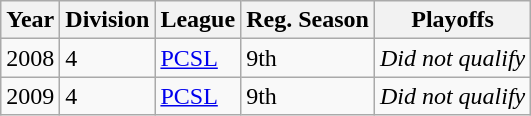<table class="wikitable">
<tr>
<th>Year</th>
<th>Division</th>
<th>League</th>
<th>Reg. Season</th>
<th>Playoffs</th>
</tr>
<tr>
<td>2008</td>
<td>4</td>
<td><a href='#'>PCSL</a></td>
<td>9th</td>
<td><em>Did not qualify</em></td>
</tr>
<tr>
<td>2009</td>
<td>4</td>
<td><a href='#'>PCSL</a></td>
<td>9th</td>
<td><em>Did not qualify</em></td>
</tr>
</table>
